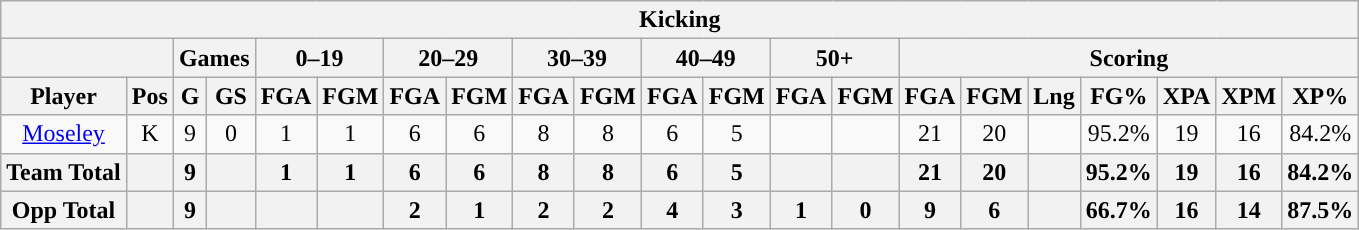<table class="wikitable" style="text-align:center">
<tr>
<th colspan="21">Kicking</th>
</tr>
<tr>
<th colspan="2"></th>
<th colspan="2">Games</th>
<th colspan="2">0–19</th>
<th colspan="2">20–29</th>
<th colspan="2">30–39</th>
<th colspan="2">40–49</th>
<th colspan="2">50+</th>
<th colspan="7">Scoring</th>
</tr>
<tr>
<th>Player</th>
<th>Pos</th>
<th>G</th>
<th>GS</th>
<th>FGA</th>
<th>FGM</th>
<th>FGA</th>
<th>FGM</th>
<th>FGA</th>
<th>FGM</th>
<th>FGA</th>
<th>FGM</th>
<th>FGA</th>
<th>FGM</th>
<th>FGA</th>
<th>FGM</th>
<th>Lng</th>
<th>FG%</th>
<th>XPA</th>
<th>XPM</th>
<th>XP%</th>
</tr>
<tr>
<td><a href='#'>Moseley</a></td>
<td>K</td>
<td>9</td>
<td>0</td>
<td>1</td>
<td>1</td>
<td>6</td>
<td>6</td>
<td>8</td>
<td>8</td>
<td>6</td>
<td>5</td>
<td></td>
<td></td>
<td>21</td>
<td>20</td>
<td></td>
<td>95.2%</td>
<td>19</td>
<td>16</td>
<td>84.2%</td>
</tr>
<tr>
<th>Team Total</th>
<th></th>
<th>9</th>
<th></th>
<th>1</th>
<th>1</th>
<th>6</th>
<th>6</th>
<th>8</th>
<th>8</th>
<th>6</th>
<th>5</th>
<th></th>
<th></th>
<th>21</th>
<th>20</th>
<th></th>
<th>95.2%</th>
<th>19</th>
<th>16</th>
<th>84.2%</th>
</tr>
<tr>
<th>Opp Total</th>
<th></th>
<th>9</th>
<th></th>
<th></th>
<th></th>
<th>2</th>
<th>1</th>
<th>2</th>
<th>2</th>
<th>4</th>
<th>3</th>
<th>1</th>
<th>0</th>
<th>9</th>
<th>6</th>
<th></th>
<th>66.7%</th>
<th>16</th>
<th>14</th>
<th>87.5%</th>
</tr>
</table>
